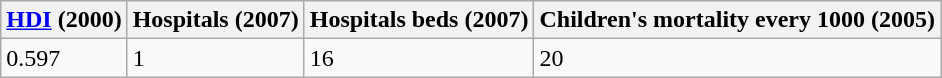<table class="wikitable">
<tr>
<th><a href='#'>HDI</a> (2000)</th>
<th>Hospitals (2007)</th>
<th>Hospitals beds (2007)</th>
<th>Children's mortality every 1000 (2005)</th>
</tr>
<tr>
<td>0.597</td>
<td>1</td>
<td>16</td>
<td>20</td>
</tr>
</table>
